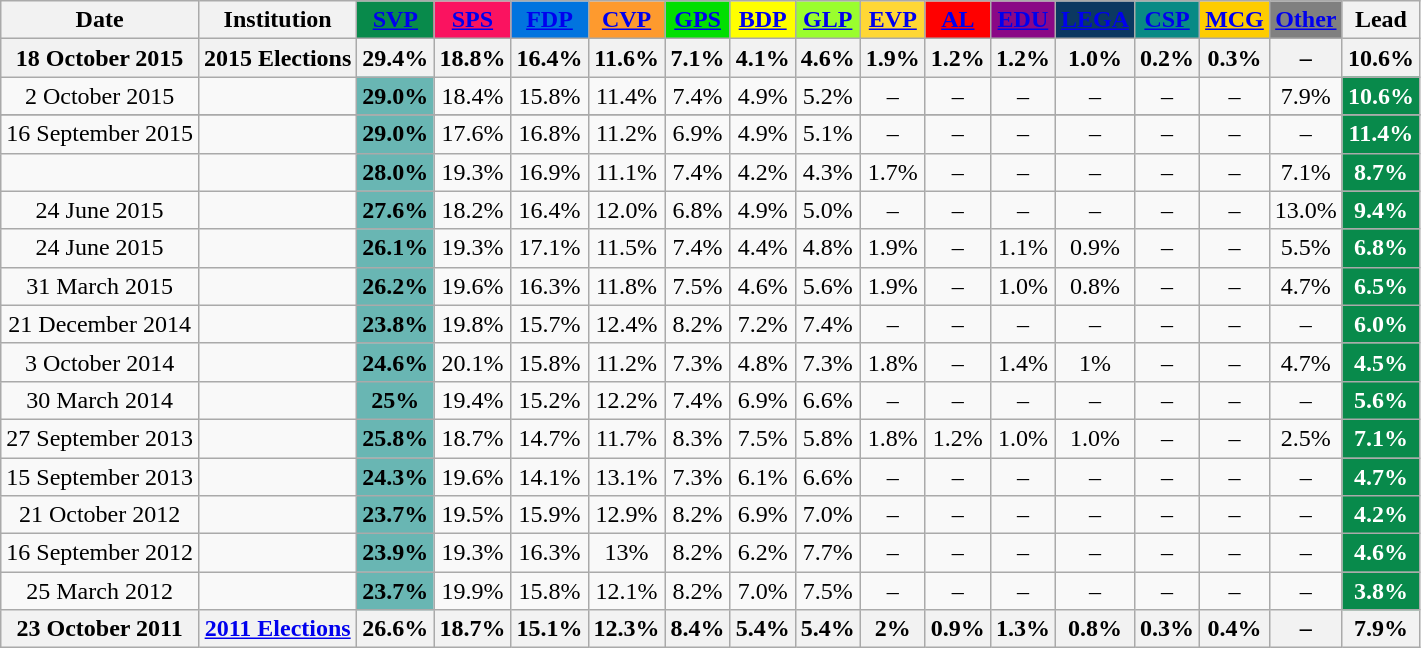<table class="wikitable sortable" style=text-align:center>
<tr>
<th !style="width:100px;">Date</th>
<th>Institution</th>
<th style="background:#088A4B; width:30px;"><a href='#'><span>SVP</span></a></th>
<th style="background:#FA1360; width:30px;"><a href='#'><span>SPS</span></a></th>
<th style="background:#0174DF; width:30px;"><a href='#'><span>FDP</span></a></th>
<th style="background:#FE9A2E; width:30px;"><a href='#'><span>CVP</span></a></th>
<th style="background:#01DF01; width:30px;"><a href='#'><span>GPS</span></a></th>
<th style="background:#FFFF00; width:30px;"><a href='#'><span>BDP</span></a></th>
<th style="background:#9AFE2E; width:30px;"><a href='#'><span>GLP</span></a></th>
<th style="background:#FFD735; width:30px;"><a href='#'><span>EVP</span></a></th>
<th style="background:#FF0000; width:30px;"><a href='#'><span>AL</span></a></th>
<th style="background:#8A0886; width:30px;"><a href='#'><span>EDU</span></a></th>
<th style="background:#0B3861; width:30px;"><a href='#'><span>LEGA</span></a></th>
<th style="background:#088A85; width:30px;"><a href='#'><span>CSP</span></a></th>
<th style="background:#FECC01; width:30px;"><a href='#'><span>MCG</span></a></th>
<th style="background:gray; width:30px;"><a href='#'><span>Other</span></a></th>
<th style="width:30px">Lead</th>
</tr>
<tr class=sorttop>
<th>18 October 2015</th>
<th>2015 Elections</th>
<th>29.4%</th>
<th>18.8%</th>
<th>16.4%</th>
<th>11.6%</th>
<th>7.1%</th>
<th>4.1%</th>
<th>4.6%</th>
<th>1.9%</th>
<th>1.2%</th>
<th>1.2%</th>
<th>1.0%</th>
<th>0.2%</th>
<th>0.3%</th>
<th>–</th>
<th>10.6%</th>
</tr>
<tr>
<td>2 October 2015</td>
<td align=left></td>
<td style="background:#69B6B3"><strong>29.0%</strong></td>
<td>18.4%</td>
<td>15.8%</td>
<td>11.4%</td>
<td>7.4%</td>
<td>4.9%</td>
<td>5.2%</td>
<td>–</td>
<td>–</td>
<td>–</td>
<td>–</td>
<td>–</td>
<td>–</td>
<td>7.9%</td>
<td style="background:#088A4B; color:white"><strong>10.6%</strong></td>
</tr>
<tr>
</tr>
<tr>
<td>16 September 2015</td>
<td align=left></td>
<td style="background:#69B6B3"><strong>29.0%</strong></td>
<td>17.6%</td>
<td>16.8%</td>
<td>11.2%</td>
<td>6.9%</td>
<td>4.9%</td>
<td>5.1%</td>
<td>–</td>
<td>–</td>
<td>–</td>
<td>–</td>
<td>–</td>
<td>–</td>
<td>–</td>
<td style="background:#088A4B; color:white"><strong>11.4%</strong></td>
</tr>
<tr>
<td></td>
<td align=left></td>
<td style="background:#69B6B3"><strong>28.0%</strong></td>
<td>19.3%</td>
<td>16.9%</td>
<td>11.1%</td>
<td>7.4%</td>
<td>4.2%</td>
<td>4.3%</td>
<td>1.7%</td>
<td>–</td>
<td>–</td>
<td>–</td>
<td>–</td>
<td>–</td>
<td>7.1%</td>
<td style="background:#088A4B; color:white"><strong>8.7%</strong></td>
</tr>
<tr>
<td>24 June 2015</td>
<td align=left></td>
<td style="background:#69B6B3"><strong>27.6%</strong></td>
<td>18.2%</td>
<td>16.4%</td>
<td>12.0%</td>
<td>6.8%</td>
<td>4.9%</td>
<td>5.0%</td>
<td>–</td>
<td>–</td>
<td>–</td>
<td>–</td>
<td>–</td>
<td>–</td>
<td>13.0%</td>
<td style="background:#088A4B; color:white"><strong>9.4%</strong></td>
</tr>
<tr>
<td>24 June 2015</td>
<td align=left></td>
<td style="background:#69B6B3"><strong>26.1%</strong></td>
<td>19.3%</td>
<td>17.1%</td>
<td>11.5%</td>
<td>7.4%</td>
<td>4.4%</td>
<td>4.8%</td>
<td>1.9%</td>
<td>–</td>
<td>1.1%</td>
<td>0.9%</td>
<td>–</td>
<td>–</td>
<td>5.5%</td>
<td style="background:#088A4B; color:white"><strong>6.8%</strong></td>
</tr>
<tr>
<td>31 March 2015</td>
<td align=left></td>
<td style="background:#69B6B3"><strong>26.2%</strong></td>
<td>19.6%</td>
<td>16.3%</td>
<td>11.8%</td>
<td>7.5%</td>
<td>4.6%</td>
<td>5.6%</td>
<td>1.9%</td>
<td>–</td>
<td>1.0%</td>
<td>0.8%</td>
<td>–</td>
<td>–</td>
<td>4.7%</td>
<td style="background:#088A4B; color:white"><strong>6.5%</strong></td>
</tr>
<tr>
<td>21 December 2014</td>
<td></td>
<td style="background:#69B6B3"><strong>23.8%</strong></td>
<td>19.8%</td>
<td>15.7%</td>
<td>12.4%</td>
<td>8.2%</td>
<td>7.2%</td>
<td>7.4%</td>
<td>–</td>
<td>–</td>
<td>–</td>
<td>–</td>
<td>–</td>
<td>–</td>
<td>–</td>
<td style="background:#088A4B; color:white"><strong>6.0%</strong></td>
</tr>
<tr>
<td>3 October 2014</td>
<td align=left></td>
<td style="background:#69B6B3"><strong>24.6%</strong></td>
<td>20.1%</td>
<td>15.8%</td>
<td>11.2%</td>
<td>7.3%</td>
<td>4.8%</td>
<td>7.3%</td>
<td>1.8%</td>
<td>–</td>
<td>1.4%</td>
<td>1%</td>
<td>–</td>
<td>–</td>
<td>4.7%</td>
<td style="background:#088A4B; color:white"><strong>4.5%</strong></td>
</tr>
<tr>
<td>30 March 2014</td>
<td align=left></td>
<td style="background:#69B6B3"><strong>25%</strong></td>
<td>19.4%</td>
<td>15.2%</td>
<td>12.2%</td>
<td>7.4%</td>
<td>6.9%</td>
<td>6.6%</td>
<td>–</td>
<td>–</td>
<td>–</td>
<td>–</td>
<td>–</td>
<td>–</td>
<td>–</td>
<td style="background:#088A4B; color:white"><strong>5.6%</strong></td>
</tr>
<tr>
<td>27 September 2013</td>
<td align=left></td>
<td style="background:#69B6B3"><strong> 25.8% </strong></td>
<td>18.7%</td>
<td>14.7%</td>
<td>11.7%</td>
<td>8.3%</td>
<td>7.5%</td>
<td>5.8%</td>
<td>1.8%</td>
<td>1.2%</td>
<td>1.0%</td>
<td>1.0%</td>
<td>–</td>
<td>–</td>
<td>2.5%</td>
<td style="background:#088A4B; color:white"><strong>7.1%</strong></td>
</tr>
<tr>
<td>15 September 2013</td>
<td align=left></td>
<td style="background:#69B6B3"><strong>24.3%</strong></td>
<td>19.6%</td>
<td>14.1%</td>
<td>13.1%</td>
<td>7.3%</td>
<td>6.1%</td>
<td>6.6%</td>
<td>–</td>
<td>–</td>
<td>–</td>
<td>–</td>
<td>–</td>
<td>–</td>
<td>–</td>
<td style="background:#088A4B; color:white"><strong>4.7%</strong></td>
</tr>
<tr>
<td>21 October 2012</td>
<td align=left></td>
<td style="background:#69B6B3"><strong>23.7%</strong></td>
<td>19.5%</td>
<td>15.9%</td>
<td>12.9%</td>
<td>8.2%</td>
<td>6.9%</td>
<td>7.0%</td>
<td>–</td>
<td>–</td>
<td>–</td>
<td>–</td>
<td>–</td>
<td>–</td>
<td>–</td>
<td style="background:#088A4B; color:white"><strong>4.2%</strong></td>
</tr>
<tr>
<td>16 September 2012</td>
<td align=left></td>
<td style="background:#69B6B3"><strong>23.9%</strong></td>
<td>19.3%</td>
<td>16.3%</td>
<td>13%</td>
<td>8.2%</td>
<td>6.2%</td>
<td>7.7%</td>
<td>–</td>
<td>–</td>
<td>–</td>
<td>–</td>
<td>–</td>
<td>–</td>
<td>–</td>
<td style="background:#088A4B; color:white"><strong>4.6%</strong></td>
</tr>
<tr>
<td>25 March 2012</td>
<td align=left></td>
<td style="background:#69B6B3"><strong>23.7%</strong></td>
<td>19.9%</td>
<td>15.8%</td>
<td>12.1%</td>
<td>8.2%</td>
<td>7.0%</td>
<td>7.5%</td>
<td>–</td>
<td>–</td>
<td>–</td>
<td>–</td>
<td>–</td>
<td>–</td>
<td>–</td>
<td style="background:#088A4B; color:white"><strong>3.8%</strong></td>
</tr>
<tr class=sortbottom>
<th>23 October 2011</th>
<th><a href='#'>2011 Elections</a></th>
<th>26.6%</th>
<th>18.7%</th>
<th>15.1%</th>
<th>12.3%</th>
<th>8.4%</th>
<th>5.4%</th>
<th>5.4%</th>
<th>2%</th>
<th>0.9%</th>
<th>1.3%</th>
<th>0.8%</th>
<th>0.3%</th>
<th>0.4%</th>
<th>–</th>
<th>7.9%</th>
</tr>
</table>
